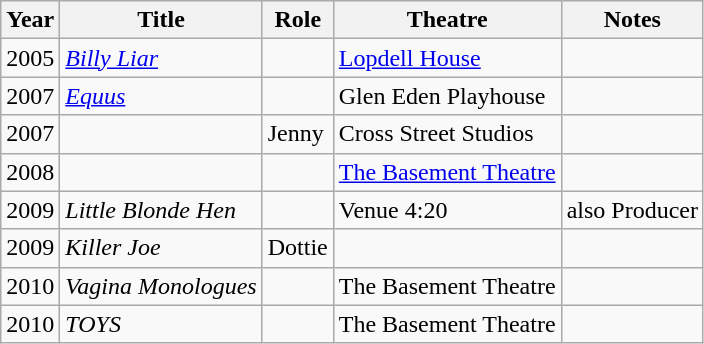<table class="wikitable sortable">
<tr>
<th>Year</th>
<th>Title</th>
<th>Role</th>
<th>Theatre</th>
<th class="unsortable">Notes</th>
</tr>
<tr>
<td>2005</td>
<td><em><a href='#'>Billy Liar</a></em></td>
<td></td>
<td><a href='#'>Lopdell House</a></td>
<td></td>
</tr>
<tr>
<td>2007</td>
<td><em><a href='#'>Equus</a></em></td>
<td></td>
<td>Glen Eden Playhouse</td>
<td></td>
</tr>
<tr>
<td>2007</td>
<td><em></em></td>
<td>Jenny</td>
<td>Cross Street Studios</td>
<td></td>
</tr>
<tr>
<td>2008</td>
<td><em></em></td>
<td></td>
<td><a href='#'>The Basement Theatre</a></td>
<td></td>
</tr>
<tr>
<td>2009</td>
<td><em>Little Blonde Hen</em></td>
<td></td>
<td>Venue 4:20</td>
<td>also Producer</td>
</tr>
<tr>
<td>2009</td>
<td><em>Killer Joe</em></td>
<td>Dottie</td>
<td></td>
<td></td>
</tr>
<tr>
<td>2010</td>
<td><em>Vagina Monologues</em></td>
<td></td>
<td>The Basement Theatre</td>
<td> </td>
</tr>
<tr>
<td>2010</td>
<td><em>TOYS</em></td>
<td></td>
<td>The Basement Theatre</td>
<td></td>
</tr>
</table>
